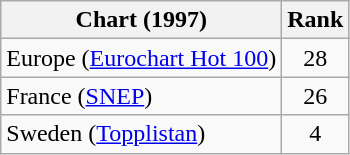<table class="wikitable sortable">
<tr>
<th>Chart (1997)</th>
<th>Rank</th>
</tr>
<tr>
<td>Europe (<a href='#'>Eurochart Hot 100</a>)</td>
<td align="center">28</td>
</tr>
<tr>
<td>France (<a href='#'>SNEP</a>)</td>
<td align="center">26</td>
</tr>
<tr>
<td>Sweden (<a href='#'>Topplistan</a>)</td>
<td align="center">4</td>
</tr>
</table>
